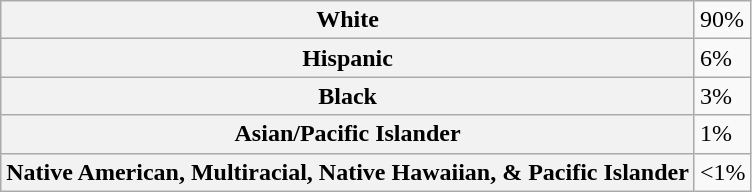<table class="wikitable">
<tr>
<th>White</th>
<td>90%</td>
</tr>
<tr>
<th>Hispanic</th>
<td>6%</td>
</tr>
<tr>
<th>Black</th>
<td>3%</td>
</tr>
<tr>
<th>Asian/Pacific Islander</th>
<td>1%</td>
</tr>
<tr>
<th>Native American, Multiracial, Native Hawaiian, & Pacific Islander</th>
<td><1%</td>
</tr>
</table>
